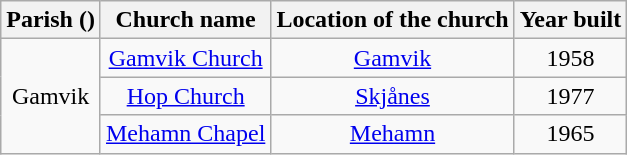<table class="wikitable" style="text-align:center">
<tr>
<th>Parish ()</th>
<th>Church name</th>
<th>Location of the church</th>
<th>Year built</th>
</tr>
<tr>
<td rowspan="3">Gamvik</td>
<td><a href='#'>Gamvik Church</a></td>
<td><a href='#'>Gamvik</a></td>
<td>1958</td>
</tr>
<tr>
<td><a href='#'>Hop Church</a></td>
<td><a href='#'>Skjånes</a></td>
<td>1977</td>
</tr>
<tr>
<td><a href='#'>Mehamn Chapel</a></td>
<td><a href='#'>Mehamn</a></td>
<td>1965</td>
</tr>
</table>
